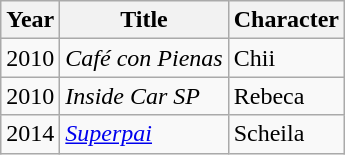<table class="wikitable">
<tr>
<th>Year</th>
<th>Title</th>
<th>Character</th>
</tr>
<tr>
<td>2010</td>
<td><em>Café con Pienas</em></td>
<td>Chii</td>
</tr>
<tr>
<td>2010</td>
<td><em>Inside Car SP</em></td>
<td>Rebeca</td>
</tr>
<tr>
<td>2014</td>
<td><em><a href='#'>Superpai</a></em></td>
<td>Scheila</td>
</tr>
</table>
